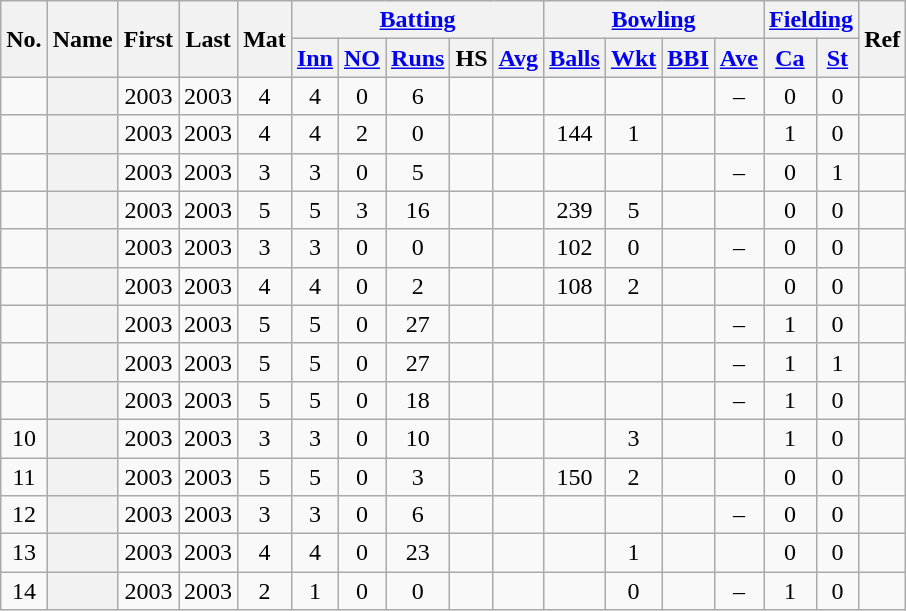<table class="wikitable sortable plainrowheaders">
<tr align="center">
<th scope="col" rowspan="2">No.</th>
<th scope="col" rowspan="2">Name</th>
<th scope="col" rowspan="2">First</th>
<th scope="col" rowspan="2">Last</th>
<th scope="col" rowspan="2">Mat</th>
<th scope="col" colspan=5 class="unsortable"><a href='#'>Batting</a></th>
<th scope="col" colspan=4 class="unsortable"><a href='#'>Bowling</a></th>
<th scope="col" colspan=2 class="unsortable"><a href='#'>Fielding</a></th>
<th scope="col" class="unsortable" rowspan="2">Ref</th>
</tr>
<tr>
<th scope="col" data-sort-type="number"><a href='#'>Inn</a></th>
<th scope="col" data-sort-type="number"><a href='#'>NO</a></th>
<th scope="col" data-sort-type="number"><a href='#'>Runs</a></th>
<th scope="col" data-sort-type="number">HS</th>
<th scope="col" data-sort-type="number"><a href='#'>Avg</a></th>
<th scope="col" data-sort-type="number"><a href='#'>Balls</a></th>
<th scope="col" data-sort-type="number"><a href='#'>Wkt</a></th>
<th scope="col"><a href='#'>BBI</a></th>
<th scope="col" data-sort-type="number"><a href='#'>Ave</a></th>
<th scope="col" data-sort-type="number"><a href='#'>Ca</a></th>
<th scope="col" data-sort-type="number"><a href='#'>St</a></th>
</tr>
<tr align="center">
<td></td>
<th scope="row" align="left"></th>
<td>2003</td>
<td>2003</td>
<td>4</td>
<td>4</td>
<td>0</td>
<td>6</td>
<td></td>
<td></td>
<td></td>
<td></td>
<td></td>
<td>–</td>
<td>0</td>
<td>0</td>
<td></td>
</tr>
<tr align="center">
<td></td>
<th scope="row" align="left"></th>
<td>2003</td>
<td>2003</td>
<td>4</td>
<td>4</td>
<td>2</td>
<td>0</td>
<td></td>
<td></td>
<td>144</td>
<td>1</td>
<td></td>
<td></td>
<td>1</td>
<td>0</td>
<td></td>
</tr>
<tr align="center">
<td></td>
<th scope="row" align="left"></th>
<td>2003</td>
<td>2003</td>
<td>3</td>
<td>3</td>
<td>0</td>
<td>5</td>
<td></td>
<td></td>
<td></td>
<td></td>
<td></td>
<td>–</td>
<td>0</td>
<td>1</td>
<td></td>
</tr>
<tr align="center">
<td></td>
<th scope="row" align="left"></th>
<td>2003</td>
<td>2003</td>
<td>5</td>
<td>5</td>
<td>3</td>
<td>16</td>
<td></td>
<td></td>
<td>239</td>
<td>5</td>
<td></td>
<td></td>
<td>0</td>
<td>0</td>
<td></td>
</tr>
<tr align="center">
<td></td>
<th scope="row" align="left"></th>
<td>2003</td>
<td>2003</td>
<td>3</td>
<td>3</td>
<td>0</td>
<td>0</td>
<td></td>
<td></td>
<td>102</td>
<td>0</td>
<td></td>
<td>–</td>
<td>0</td>
<td>0</td>
<td></td>
</tr>
<tr align="center">
<td></td>
<th scope="row" align="left"></th>
<td>2003</td>
<td>2003</td>
<td>4</td>
<td>4</td>
<td>0</td>
<td>2</td>
<td></td>
<td></td>
<td>108</td>
<td>2</td>
<td></td>
<td></td>
<td>0</td>
<td>0</td>
<td></td>
</tr>
<tr align="center">
<td></td>
<th scope="row" align="left"></th>
<td>2003</td>
<td>2003</td>
<td>5</td>
<td>5</td>
<td>0</td>
<td>27</td>
<td></td>
<td></td>
<td></td>
<td></td>
<td></td>
<td>–</td>
<td>1</td>
<td>0</td>
<td></td>
</tr>
<tr align="center">
<td></td>
<th scope="row" align="left"></th>
<td>2003</td>
<td>2003</td>
<td>5</td>
<td>5</td>
<td>0</td>
<td>27</td>
<td></td>
<td></td>
<td></td>
<td></td>
<td></td>
<td>–</td>
<td>1</td>
<td>1</td>
<td></td>
</tr>
<tr align="center">
<td></td>
<th scope="row" align="left"></th>
<td>2003</td>
<td>2003</td>
<td>5</td>
<td>5</td>
<td>0</td>
<td>18</td>
<td></td>
<td></td>
<td></td>
<td></td>
<td></td>
<td>–</td>
<td>1</td>
<td>0</td>
<td></td>
</tr>
<tr align="center">
<td>10</td>
<th scope="row" align="left"></th>
<td>2003</td>
<td>2003</td>
<td>3</td>
<td>3</td>
<td>0</td>
<td>10</td>
<td></td>
<td></td>
<td></td>
<td>3</td>
<td></td>
<td></td>
<td>1</td>
<td>0</td>
<td></td>
</tr>
<tr align="center">
<td>11</td>
<th scope="row" align="left"></th>
<td>2003</td>
<td>2003</td>
<td>5</td>
<td>5</td>
<td>0</td>
<td>3</td>
<td></td>
<td></td>
<td>150</td>
<td>2</td>
<td></td>
<td></td>
<td>0</td>
<td>0</td>
<td></td>
</tr>
<tr align="center">
<td>12</td>
<th scope="row" align="left"></th>
<td>2003</td>
<td>2003</td>
<td>3</td>
<td>3</td>
<td>0</td>
<td>6</td>
<td></td>
<td></td>
<td></td>
<td></td>
<td></td>
<td>–</td>
<td>0</td>
<td>0</td>
<td></td>
</tr>
<tr align="center">
<td>13</td>
<th scope="row" align="left"></th>
<td>2003</td>
<td>2003</td>
<td>4</td>
<td>4</td>
<td>0</td>
<td>23</td>
<td></td>
<td></td>
<td></td>
<td>1</td>
<td></td>
<td></td>
<td>0</td>
<td>0</td>
<td></td>
</tr>
<tr align="center">
<td>14</td>
<th scope="row" align="left"></th>
<td>2003</td>
<td>2003</td>
<td>2</td>
<td>1</td>
<td>0</td>
<td>0</td>
<td></td>
<td></td>
<td></td>
<td>0</td>
<td></td>
<td>–</td>
<td>1</td>
<td>0</td>
<td></td>
</tr>
</table>
